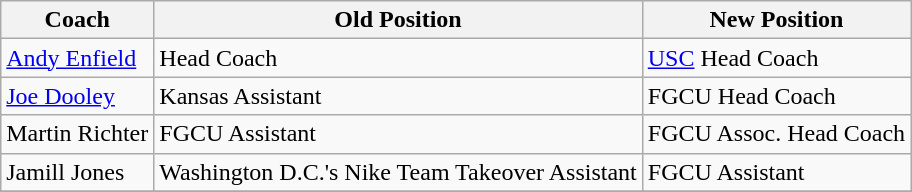<table class="wikitable sortable">
<tr>
<th>Coach</th>
<th>Old Position</th>
<th>New Position</th>
</tr>
<tr>
<td><a href='#'>Andy Enfield</a></td>
<td>Head Coach</td>
<td><a href='#'>USC</a> Head Coach</td>
</tr>
<tr>
<td><a href='#'>Joe Dooley</a></td>
<td>Kansas Assistant</td>
<td>FGCU Head Coach</td>
</tr>
<tr>
<td>Martin Richter</td>
<td>FGCU Assistant</td>
<td>FGCU Assoc. Head Coach</td>
</tr>
<tr>
<td>Jamill Jones</td>
<td>Washington D.C.'s Nike Team Takeover Assistant</td>
<td>FGCU Assistant</td>
</tr>
<tr>
</tr>
</table>
